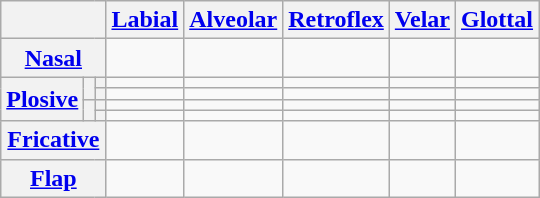<table class="wikitable" style="text-align: center;">
<tr>
<th colspan="3"></th>
<th><a href='#'>Labial</a></th>
<th><a href='#'>Alveolar</a></th>
<th><a href='#'>Retroflex</a></th>
<th><a href='#'>Velar</a></th>
<th><a href='#'>Glottal</a></th>
</tr>
<tr>
<th colspan="3"><a href='#'>Nasal</a></th>
<td></td>
<td></td>
<td></td>
<td></td>
<td></td>
</tr>
<tr>
<th rowspan="4"><a href='#'>Plosive</a></th>
<th rowspan="2"></th>
<th></th>
<td></td>
<td></td>
<td></td>
<td></td>
<td></td>
</tr>
<tr>
<th></th>
<td></td>
<td></td>
<td></td>
<td></td>
<td></td>
</tr>
<tr>
<th rowspan="2"></th>
<th></th>
<td></td>
<td></td>
<td></td>
<td></td>
<td></td>
</tr>
<tr>
<th></th>
<td></td>
<td></td>
<td></td>
<td></td>
<td></td>
</tr>
<tr>
<th colspan="3"><a href='#'>Fricative</a></th>
<td></td>
<td></td>
<td></td>
<td></td>
<td></td>
</tr>
<tr>
<th colspan="3"><a href='#'>Flap</a></th>
<td></td>
<td></td>
<td></td>
<td></td>
<td></td>
</tr>
</table>
